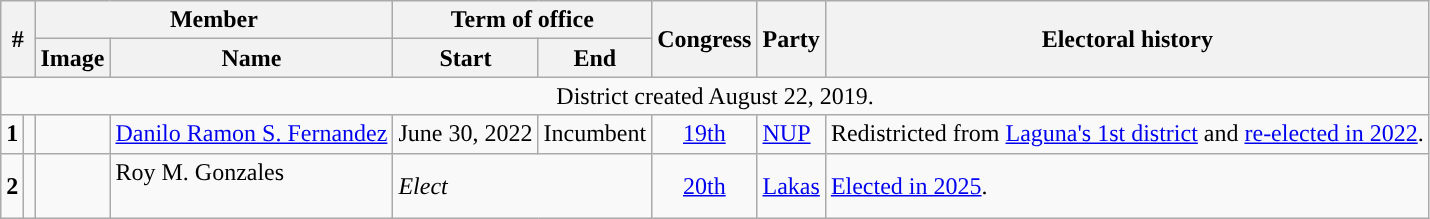<table class="wikitable">
<tr>
<th rowspan="2" colspan="2">#</th>
<th colspan="2">Member</th>
<th colspan="2">Term of office</th>
<th rowspan="2">Congress</th>
<th rowspan="2">Party</th>
<th rowspan="2">Electoral history</th>
</tr>
<tr>
<th>Image</th>
<th>Name</th>
<th>Start</th>
<th>End</th>
</tr>
<tr>
<td colspan="10" style="text-align:center;">District created August 22, 2019.</td>
</tr>
<tr>
<td style="text-align:center;"><strong>1</strong></td>
<td style="color:inherit;background:"></td>
<td></td>
<td><a href='#'>Danilo Ramon S. Fernandez</a><br></td>
<td>June 30, 2022</td>
<td>Incumbent</td>
<td style="text-align:center;"><a href='#'>19th</a></td>
<td><a href='#'>NUP</a></td>
<td>Redistricted from <a href='#'>Laguna's 1st district</a> and <a href='#'>re-elected in 2022</a>.</td>
</tr>
<tr>
<td style="text-align:center;"><strong>2</strong></td>
<td style="color:inherit;background:"></td>
<td></td>
<td>Roy M. Gonzales<br><br></td>
<td colspan="2"><em>Elect</em></td>
<td style="text-align:center;"><a href='#'>20th</a></td>
<td><a href='#'>Lakas</a></td>
<td><a href='#'>Elected in 2025</a>.</td>
</tr>
</table>
